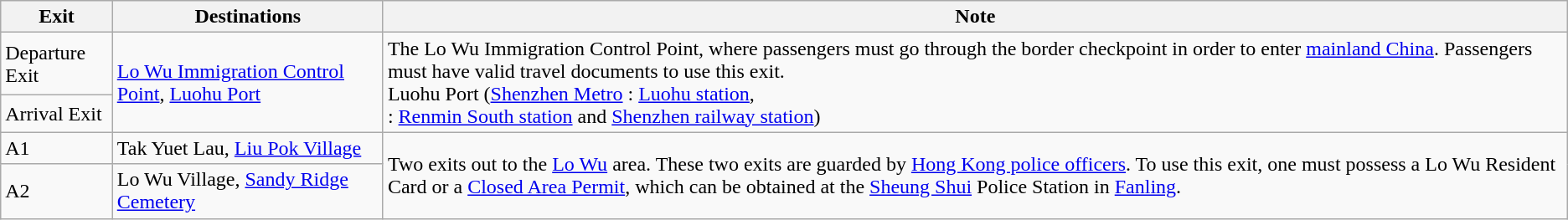<table class="wikitable">
<tr>
<th>Exit</th>
<th>Destinations</th>
<th>Note</th>
</tr>
<tr>
<td>Departure Exit</td>
<td rowspan="2"><a href='#'>Lo Wu Immigration Control Point</a>, <a href='#'>Luohu Port</a></td>
<td rowspan="2">The Lo Wu Immigration Control Point, where passengers must go through the border checkpoint in order to enter <a href='#'>mainland China</a>. Passengers must have valid travel documents to use this exit.<br>Luohu Port (<a href='#'>Shenzhen Metro</a> : <a href='#'>Luohu station</a>,<br>: <a href='#'>Renmin South station</a> and <a href='#'>Shenzhen railway station</a>)</td>
</tr>
<tr>
<td>Arrival Exit</td>
</tr>
<tr>
<td>A1</td>
<td>Tak Yuet Lau, <a href='#'>Liu Pok Village</a></td>
<td rowspan="2">Two exits out to the <a href='#'>Lo Wu</a> area. These two exits are guarded by <a href='#'>Hong Kong police officers</a>. To use this exit, one must possess a Lo Wu Resident Card or a <a href='#'>Closed Area Permit</a>, which can be obtained at the <a href='#'>Sheung Shui</a> Police Station in <a href='#'>Fanling</a>.</td>
</tr>
<tr>
<td>A2</td>
<td>Lo Wu Village, <a href='#'>Sandy Ridge Cemetery</a></td>
</tr>
</table>
